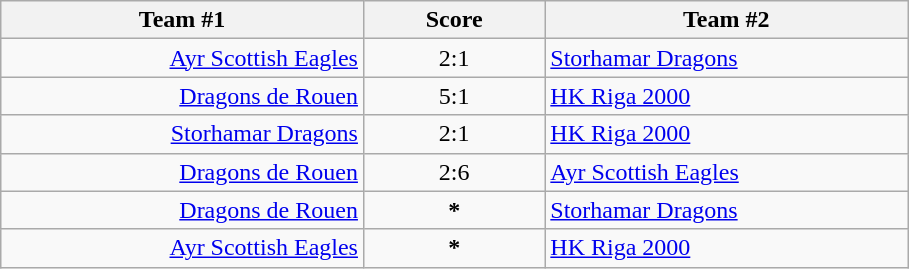<table class="wikitable" style="text-align: center;">
<tr>
<th width=22%>Team #1</th>
<th width=11%>Score</th>
<th width=22%>Team #2</th>
</tr>
<tr>
<td style="text-align: right;"><a href='#'>Ayr Scottish Eagles</a> </td>
<td>2:1</td>
<td style="text-align: left;"> <a href='#'>Storhamar Dragons</a></td>
</tr>
<tr>
<td style="text-align: right;"><a href='#'>Dragons de Rouen</a> </td>
<td>5:1</td>
<td style="text-align: left;"> <a href='#'>HK Riga 2000</a></td>
</tr>
<tr>
<td style="text-align: right;"><a href='#'>Storhamar Dragons</a> </td>
<td>2:1</td>
<td style="text-align: left;"> <a href='#'>HK Riga 2000</a></td>
</tr>
<tr>
<td style="text-align: right;"><a href='#'>Dragons de Rouen</a> </td>
<td>2:6</td>
<td style="text-align: left;"> <a href='#'>Ayr Scottish Eagles</a></td>
</tr>
<tr>
<td style="text-align: right;"><a href='#'>Dragons de Rouen</a> </td>
<td><strong>*</strong></td>
<td style="text-align: left;"> <a href='#'>Storhamar Dragons</a></td>
</tr>
<tr>
<td style="text-align: right;"><a href='#'>Ayr Scottish Eagles</a> </td>
<td><strong>*</strong></td>
<td style="text-align: left;"> <a href='#'>HK Riga 2000</a></td>
</tr>
</table>
